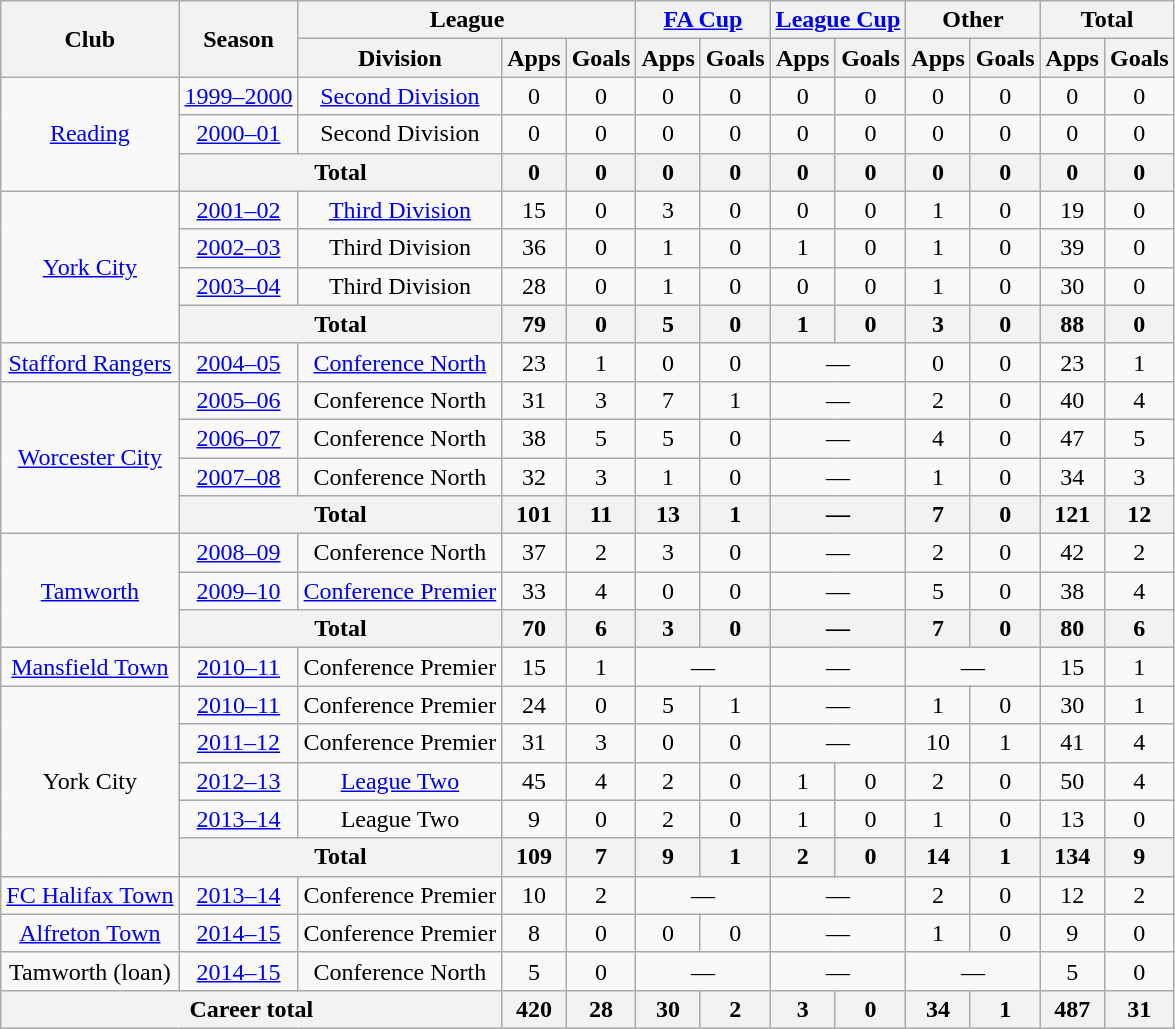<table class=wikitable style=text-align:center>
<tr>
<th rowspan=2>Club</th>
<th rowspan=2>Season</th>
<th colspan=3>League</th>
<th colspan=2><a href='#'>FA Cup</a></th>
<th colspan=2><a href='#'>League Cup</a></th>
<th colspan=2>Other</th>
<th colspan=2>Total</th>
</tr>
<tr>
<th>Division</th>
<th>Apps</th>
<th>Goals</th>
<th>Apps</th>
<th>Goals</th>
<th>Apps</th>
<th>Goals</th>
<th>Apps</th>
<th>Goals</th>
<th>Apps</th>
<th>Goals</th>
</tr>
<tr>
<td rowspan=3><a href='#'>Reading</a></td>
<td><a href='#'>1999–2000</a></td>
<td><a href='#'>Second Division</a></td>
<td>0</td>
<td>0</td>
<td>0</td>
<td>0</td>
<td>0</td>
<td>0</td>
<td>0</td>
<td>0</td>
<td>0</td>
<td>0</td>
</tr>
<tr>
<td><a href='#'>2000–01</a></td>
<td>Second Division</td>
<td>0</td>
<td>0</td>
<td>0</td>
<td>0</td>
<td>0</td>
<td>0</td>
<td>0</td>
<td>0</td>
<td>0</td>
<td>0</td>
</tr>
<tr>
<th colspan=2>Total</th>
<th>0</th>
<th>0</th>
<th>0</th>
<th>0</th>
<th>0</th>
<th>0</th>
<th>0</th>
<th>0</th>
<th>0</th>
<th>0</th>
</tr>
<tr>
<td rowspan=4><a href='#'>York City</a></td>
<td><a href='#'>2001–02</a></td>
<td><a href='#'>Third Division</a></td>
<td>15</td>
<td>0</td>
<td>3</td>
<td>0</td>
<td>0</td>
<td>0</td>
<td>1</td>
<td>0</td>
<td>19</td>
<td>0</td>
</tr>
<tr>
<td><a href='#'>2002–03</a></td>
<td>Third Division</td>
<td>36</td>
<td>0</td>
<td>1</td>
<td>0</td>
<td>1</td>
<td>0</td>
<td>1</td>
<td>0</td>
<td>39</td>
<td>0</td>
</tr>
<tr>
<td><a href='#'>2003–04</a></td>
<td>Third Division</td>
<td>28</td>
<td>0</td>
<td>1</td>
<td>0</td>
<td>0</td>
<td>0</td>
<td>1</td>
<td>0</td>
<td>30</td>
<td>0</td>
</tr>
<tr>
<th colspan=2>Total</th>
<th>79</th>
<th>0</th>
<th>5</th>
<th>0</th>
<th>1</th>
<th>0</th>
<th>3</th>
<th>0</th>
<th>88</th>
<th>0</th>
</tr>
<tr>
<td><a href='#'>Stafford Rangers</a></td>
<td><a href='#'>2004–05</a></td>
<td><a href='#'>Conference North</a></td>
<td>23</td>
<td>1</td>
<td>0</td>
<td>0</td>
<td colspan=2>—</td>
<td>0</td>
<td>0</td>
<td>23</td>
<td>1</td>
</tr>
<tr>
<td rowspan=4><a href='#'>Worcester City</a></td>
<td><a href='#'>2005–06</a></td>
<td>Conference North</td>
<td>31</td>
<td>3</td>
<td>7</td>
<td>1</td>
<td colspan=2>—</td>
<td>2</td>
<td>0</td>
<td>40</td>
<td>4</td>
</tr>
<tr>
<td><a href='#'>2006–07</a></td>
<td>Conference North</td>
<td>38</td>
<td>5</td>
<td>5</td>
<td>0</td>
<td colspan=2>—</td>
<td>4</td>
<td>0</td>
<td>47</td>
<td>5</td>
</tr>
<tr>
<td><a href='#'>2007–08</a></td>
<td>Conference North</td>
<td>32</td>
<td>3</td>
<td>1</td>
<td>0</td>
<td colspan=2>—</td>
<td>1</td>
<td>0</td>
<td>34</td>
<td>3</td>
</tr>
<tr>
<th colspan=2>Total</th>
<th>101</th>
<th>11</th>
<th>13</th>
<th>1</th>
<th colspan=2>—</th>
<th>7</th>
<th>0</th>
<th>121</th>
<th>12</th>
</tr>
<tr>
<td rowspan=3><a href='#'>Tamworth</a></td>
<td><a href='#'>2008–09</a></td>
<td>Conference North</td>
<td>37</td>
<td>2</td>
<td>3</td>
<td>0</td>
<td colspan=2>—</td>
<td>2</td>
<td>0</td>
<td>42</td>
<td>2</td>
</tr>
<tr>
<td><a href='#'>2009–10</a></td>
<td><a href='#'>Conference Premier</a></td>
<td>33</td>
<td>4</td>
<td>0</td>
<td>0</td>
<td colspan=2>—</td>
<td>5</td>
<td>0</td>
<td>38</td>
<td>4</td>
</tr>
<tr>
<th colspan=2>Total</th>
<th>70</th>
<th>6</th>
<th>3</th>
<th>0</th>
<th colspan=2>—</th>
<th>7</th>
<th>0</th>
<th>80</th>
<th>6</th>
</tr>
<tr>
<td><a href='#'>Mansfield Town</a></td>
<td><a href='#'>2010–11</a></td>
<td>Conference Premier</td>
<td>15</td>
<td>1</td>
<td colspan=2>—</td>
<td colspan=2>—</td>
<td colspan=2>—</td>
<td>15</td>
<td>1</td>
</tr>
<tr>
<td rowspan=5>York City</td>
<td><a href='#'>2010–11</a></td>
<td>Conference Premier</td>
<td>24</td>
<td>0</td>
<td>5</td>
<td>1</td>
<td colspan=2>—</td>
<td>1</td>
<td>0</td>
<td>30</td>
<td>1</td>
</tr>
<tr>
<td><a href='#'>2011–12</a></td>
<td>Conference Premier</td>
<td>31</td>
<td>3</td>
<td>0</td>
<td>0</td>
<td colspan=2>—</td>
<td>10</td>
<td>1</td>
<td>41</td>
<td>4</td>
</tr>
<tr>
<td><a href='#'>2012–13</a></td>
<td><a href='#'>League Two</a></td>
<td>45</td>
<td>4</td>
<td>2</td>
<td>0</td>
<td>1</td>
<td>0</td>
<td>2</td>
<td>0</td>
<td>50</td>
<td>4</td>
</tr>
<tr>
<td><a href='#'>2013–14</a></td>
<td>League Two</td>
<td>9</td>
<td>0</td>
<td>2</td>
<td>0</td>
<td>1</td>
<td>0</td>
<td>1</td>
<td>0</td>
<td>13</td>
<td>0</td>
</tr>
<tr>
<th colspan=2>Total</th>
<th>109</th>
<th>7</th>
<th>9</th>
<th>1</th>
<th>2</th>
<th>0</th>
<th>14</th>
<th>1</th>
<th>134</th>
<th>9</th>
</tr>
<tr>
<td><a href='#'>FC Halifax Town</a></td>
<td><a href='#'>2013–14</a></td>
<td>Conference Premier</td>
<td>10</td>
<td>2</td>
<td colspan=2>—</td>
<td colspan=2>—</td>
<td>2</td>
<td>0</td>
<td>12</td>
<td>2</td>
</tr>
<tr>
<td><a href='#'>Alfreton Town</a></td>
<td><a href='#'>2014–15</a></td>
<td>Conference Premier</td>
<td>8</td>
<td>0</td>
<td>0</td>
<td>0</td>
<td colspan=2>—</td>
<td>1</td>
<td>0</td>
<td>9</td>
<td>0</td>
</tr>
<tr>
<td>Tamworth (loan)</td>
<td><a href='#'>2014–15</a></td>
<td>Conference North</td>
<td>5</td>
<td>0</td>
<td colspan=2>—</td>
<td colspan=2>—</td>
<td colspan=2>—</td>
<td>5</td>
<td>0</td>
</tr>
<tr>
<th colspan=3>Career total</th>
<th>420</th>
<th>28</th>
<th>30</th>
<th>2</th>
<th>3</th>
<th>0</th>
<th>34</th>
<th>1</th>
<th>487</th>
<th>31</th>
</tr>
</table>
